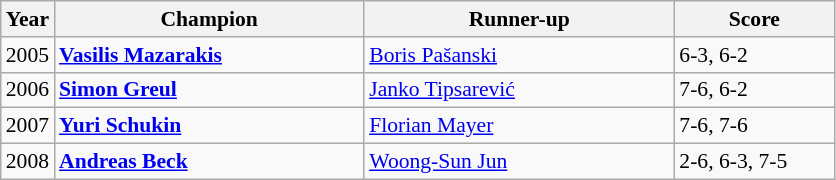<table class="wikitable" style="font-size:90%">
<tr>
<th>Year</th>
<th width="200">Champion</th>
<th width="200">Runner-up</th>
<th width="100">Score</th>
</tr>
<tr>
<td>2005</td>
<td> <strong><a href='#'>Vasilis Mazarakis</a></strong></td>
<td> <a href='#'>Boris Pašanski</a></td>
<td>6-3, 6-2</td>
</tr>
<tr>
<td>2006</td>
<td> <strong><a href='#'>Simon Greul</a></strong></td>
<td> <a href='#'>Janko Tipsarević</a></td>
<td>7-6, 6-2</td>
</tr>
<tr>
<td>2007</td>
<td> <strong><a href='#'>Yuri Schukin</a></strong></td>
<td> <a href='#'>Florian Mayer</a></td>
<td>7-6, 7-6</td>
</tr>
<tr>
<td>2008</td>
<td> <strong><a href='#'>Andreas Beck</a></strong></td>
<td> <a href='#'>Woong-Sun Jun</a></td>
<td>2-6, 6-3, 7-5</td>
</tr>
</table>
